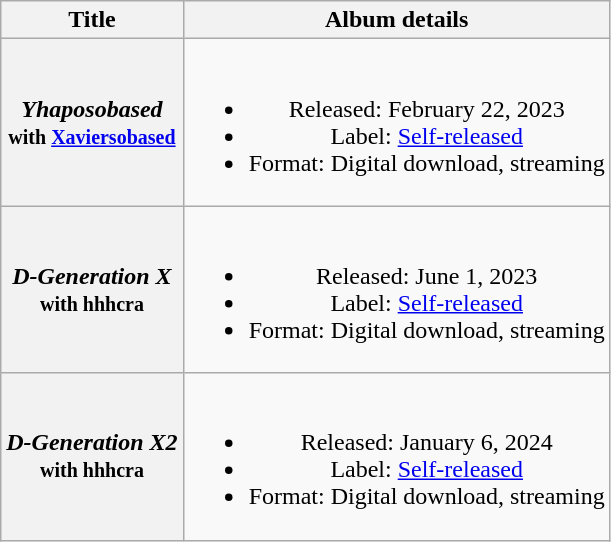<table class="wikitable plainrowheaders" style="text-align:center;">
<tr>
<th scope="col">Title</th>
<th scope="col">Album details</th>
</tr>
<tr>
<th scope="row"><em>Yhaposobased</em><br><small>with <a href='#'>Xaviersobased</a></small></th>
<td><br><ul><li>Released: February 22, 2023</li><li>Label: <a href='#'>Self-released</a></li><li>Format: Digital download, streaming</li></ul></td>
</tr>
<tr>
<th scope="row"><em>D-Generation X</em><br><small>with hhhcra</small></th>
<td><br><ul><li>Released: June 1, 2023</li><li>Label: <a href='#'>Self-released</a></li><li>Format: Digital download, streaming</li></ul></td>
</tr>
<tr>
<th scope="row"><em>D-Generation X2</em><br><small>with hhhcra</small></th>
<td><br><ul><li>Released: January 6, 2024</li><li>Label: <a href='#'>Self-released</a></li><li>Format: Digital download, streaming</li></ul></td>
</tr>
</table>
